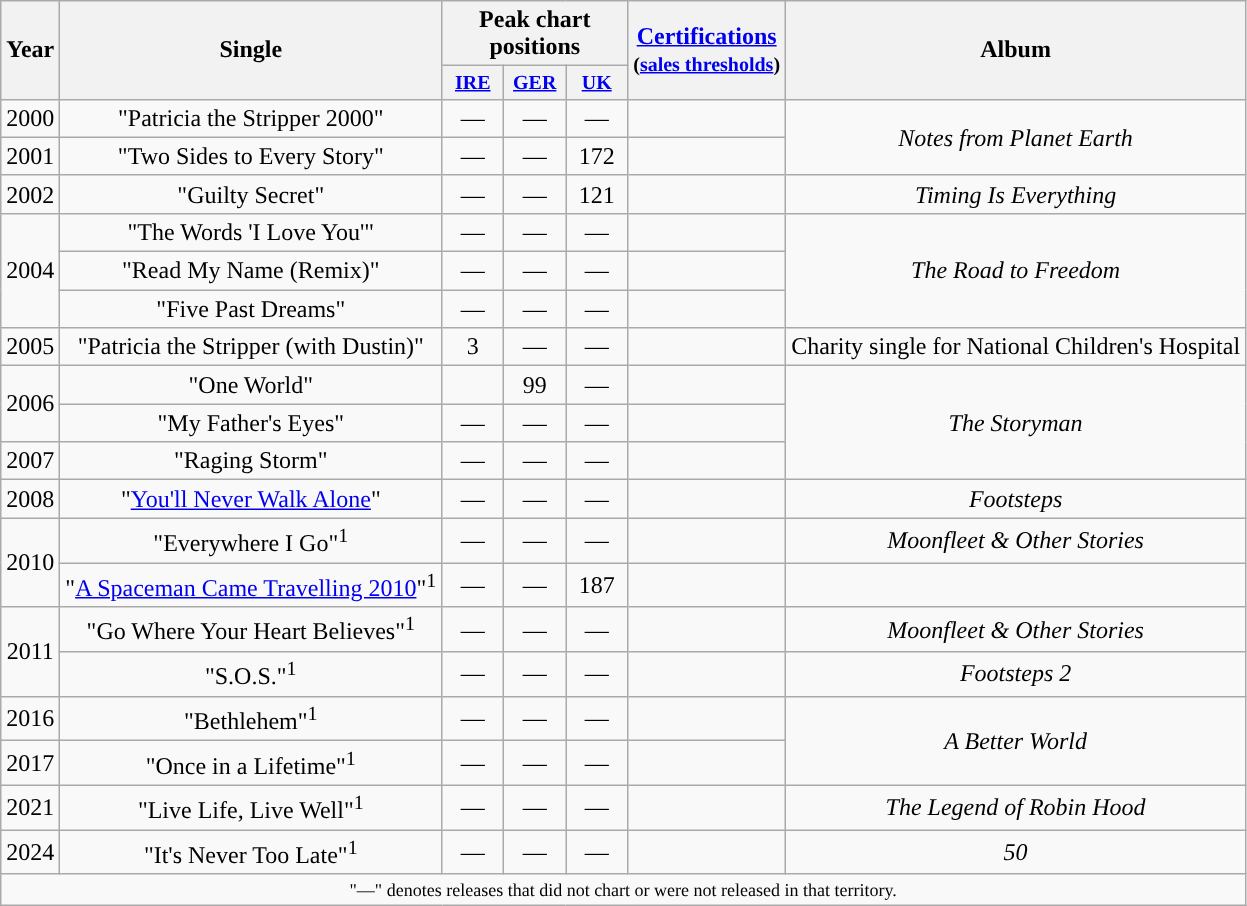<table class="wikitable" style="text-align:center;">
<tr>
<th rowspan="2">Year</th>
<th rowspan="2">Single</th>
<th colspan="3">Peak chart positions</th>
<th rowspan="2"><a href='#'>Certifications</a><br><small>(<a href='#'>sales thresholds</a>)</small></th>
<th rowspan="2">Album</th>
</tr>
<tr style="font-size:smaller;">
<th width="35"><a href='#'>IRE</a></th>
<th width="35"><a href='#'>GER</a></th>
<th width="35"><a href='#'>UK</a><br></th>
</tr>
<tr>
<td>2000</td>
<td>"Patricia the Stripper 2000"</td>
<td>—</td>
<td>—</td>
<td>—</td>
<td></td>
<td Rowspan=2><em>Notes from Planet Earth</em></td>
</tr>
<tr>
<td>2001</td>
<td>"Two Sides to Every Story"</td>
<td>—</td>
<td>—</td>
<td>172</td>
<td></td>
</tr>
<tr>
<td>2002</td>
<td>"Guilty Secret"</td>
<td>—</td>
<td>—</td>
<td>121</td>
<td></td>
<td><em>Timing Is Everything</em></td>
</tr>
<tr>
<td Rowspan=3>2004</td>
<td>"The Words 'I Love You'"</td>
<td>—</td>
<td>—</td>
<td>—</td>
<td></td>
<td Rowspan=3><em>The Road to Freedom</em></td>
</tr>
<tr>
<td>"Read My Name (Remix)"</td>
<td>—</td>
<td>—</td>
<td>—</td>
<td></td>
</tr>
<tr>
<td>"Five Past Dreams"</td>
<td>—</td>
<td>—</td>
<td>—</td>
<td></td>
</tr>
<tr>
<td>2005</td>
<td>"Patricia the Stripper (with Dustin)"</td>
<td>3</td>
<td>—</td>
<td>—</td>
<td></td>
<td>Charity single for National Children's Hospital</td>
</tr>
<tr>
<td Rowspan = 2>2006</td>
<td>"One World"</td>
<td></td>
<td>99</td>
<td>—</td>
<td></td>
<td Rowspan="3"><em>The Storyman</em></td>
</tr>
<tr>
<td>"My Father's Eyes"</td>
<td>—</td>
<td>—</td>
<td>—</td>
<td></td>
</tr>
<tr>
<td>2007</td>
<td>"Raging Storm"</td>
<td>—</td>
<td>—</td>
<td>—</td>
<td></td>
</tr>
<tr>
<td>2008</td>
<td>"<a href='#'>You'll Never Walk Alone</a>"</td>
<td>—</td>
<td>—</td>
<td>—</td>
<td></td>
<td><em>Footsteps</em></td>
</tr>
<tr>
<td Rowspan="2">2010</td>
<td>"Everywhere I Go"<sup>1</sup></td>
<td>—</td>
<td>—</td>
<td>—</td>
<td></td>
<td><em>Moonfleet & Other Stories</em></td>
</tr>
<tr>
<td>"<a href='#'>A Spaceman Came Travelling 2010</a>"<sup>1</sup></td>
<td>—</td>
<td>—</td>
<td>187</td>
<td></td>
<td></td>
</tr>
<tr UK 36>
<td Rowspan="2">2011</td>
<td>"Go Where Your Heart Believes"<sup>1</sup></td>
<td>—</td>
<td>—</td>
<td>—</td>
<td></td>
<td><em>Moonfleet & Other Stories</em></td>
</tr>
<tr>
<td>"S.O.S."<sup>1</sup></td>
<td>—</td>
<td>—</td>
<td>—</td>
<td></td>
<td><em>Footsteps 2</em></td>
</tr>
<tr>
<td>2016</td>
<td>"Bethlehem"<sup>1</sup></td>
<td>—</td>
<td>—</td>
<td>—</td>
<td></td>
<td Rowspan="2"><em>A Better World</em></td>
</tr>
<tr>
<td>2017</td>
<td>"Once in a Lifetime"<sup>1</sup></td>
<td>—</td>
<td>—</td>
<td>—</td>
<td></td>
</tr>
<tr>
<td>2021</td>
<td>"Live Life, Live Well"<sup>1</sup></td>
<td>—</td>
<td>—</td>
<td>—</td>
<td></td>
<td><em>The Legend of Robin Hood</em></td>
</tr>
<tr>
<td>2024</td>
<td>"It's Never Too Late"<sup>1</sup></td>
<td>—</td>
<td>—</td>
<td>—</td>
<td></td>
<td><em>50</em></td>
</tr>
<tr>
<td colspan="7" style="text-align:center; font-size:9pt;">"—" denotes releases that did not chart or were not released in that territory.</td>
</tr>
</table>
